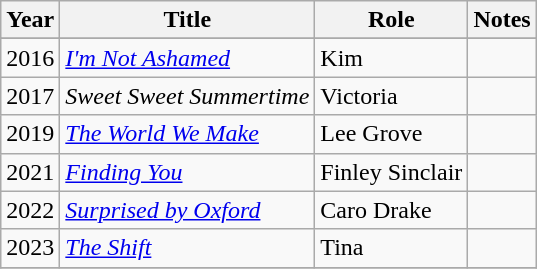<table class="wikitable sortable">
<tr>
<th>Year</th>
<th>Title</th>
<th>Role</th>
<th class="unsortable">Notes</th>
</tr>
<tr>
</tr>
<tr>
<td>2016</td>
<td><em><a href='#'>I'm Not Ashamed</a></em></td>
<td>Kim</td>
<td></td>
</tr>
<tr>
<td>2017</td>
<td><em>Sweet Sweet Summertime</em></td>
<td>Victoria</td>
<td></td>
</tr>
<tr>
<td>2019</td>
<td><em><a href='#'>The World We Make</a></em></td>
<td>Lee Grove</td>
<td></td>
</tr>
<tr>
<td>2021</td>
<td><em><a href='#'>Finding You</a></em></td>
<td>Finley Sinclair</td>
<td></td>
</tr>
<tr>
<td>2022</td>
<td><em><a href='#'>Surprised by Oxford</a></em></td>
<td>Caro Drake</td>
<td></td>
</tr>
<tr>
<td>2023</td>
<td><em><a href='#'>The Shift</a></em></td>
<td>Tina</td>
<td></td>
</tr>
<tr>
</tr>
</table>
